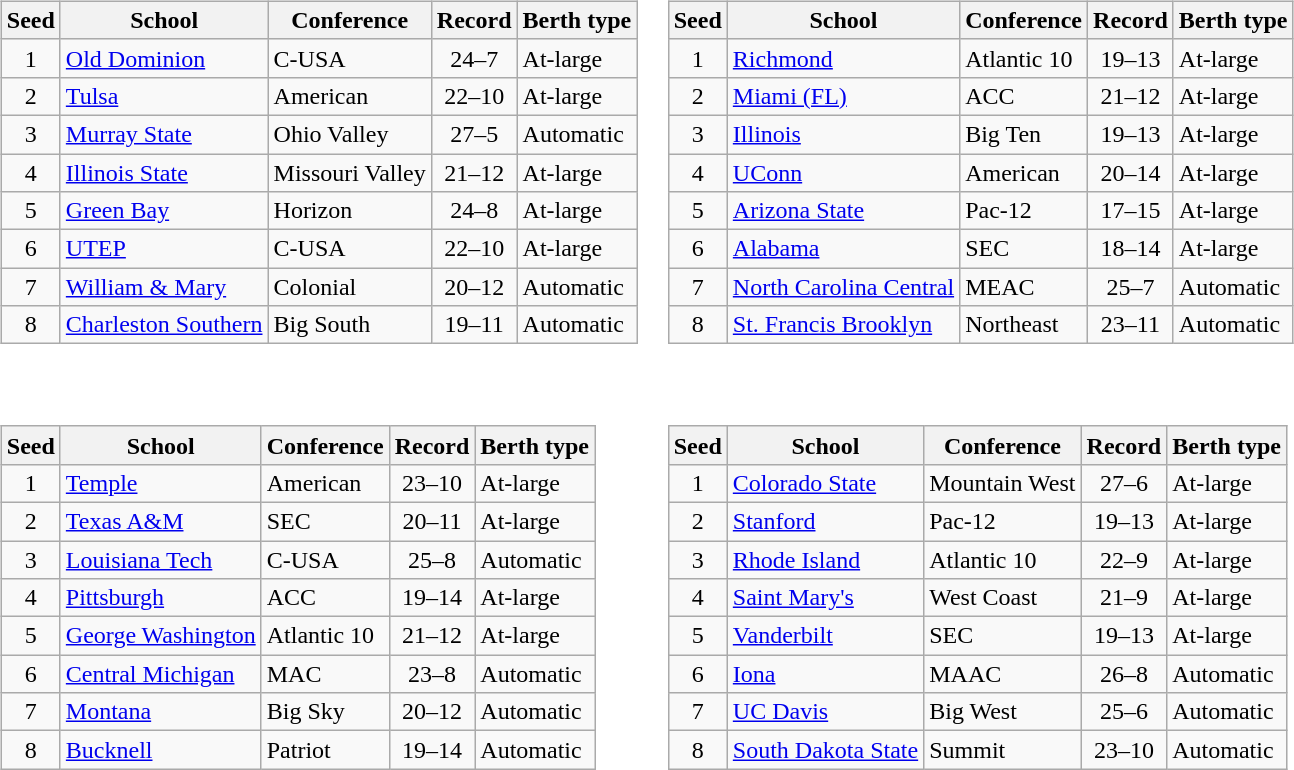<table>
<tr>
<td valign=top><br><table class="wikitable sortable">
<tr>
<th>Seed</th>
<th>School</th>
<th>Conference</th>
<th>Record</th>
<th>Berth type</th>
</tr>
<tr>
<td align=center>1</td>
<td><a href='#'>Old Dominion</a></td>
<td>C-USA</td>
<td align=center>24–7</td>
<td>At-large</td>
</tr>
<tr>
<td align=center>2</td>
<td><a href='#'>Tulsa</a></td>
<td>American</td>
<td align=center>22–10</td>
<td>At-large</td>
</tr>
<tr>
<td align=center>3</td>
<td><a href='#'>Murray State</a></td>
<td>Ohio Valley</td>
<td align=center>27–5</td>
<td>Automatic</td>
</tr>
<tr>
<td align=center>4</td>
<td><a href='#'>Illinois State</a></td>
<td>Missouri Valley</td>
<td align=center>21–12</td>
<td>At-large</td>
</tr>
<tr>
<td align=center>5</td>
<td><a href='#'>Green Bay</a></td>
<td>Horizon</td>
<td align=center>24–8</td>
<td>At-large</td>
</tr>
<tr>
<td align=center>6</td>
<td><a href='#'>UTEP</a></td>
<td>C-USA</td>
<td align=center>22–10</td>
<td>At-large</td>
</tr>
<tr>
<td align=center>7</td>
<td><a href='#'>William & Mary</a></td>
<td>Colonial</td>
<td align=center>20–12</td>
<td>Automatic</td>
</tr>
<tr>
<td align=center>8</td>
<td><a href='#'>Charleston Southern</a></td>
<td>Big South</td>
<td align=center>19–11</td>
<td>Automatic</td>
</tr>
</table>
</td>
<td valign=top><br><table class="wikitable sortable">
<tr>
<th>Seed</th>
<th>School</th>
<th>Conference</th>
<th>Record</th>
<th>Berth type</th>
</tr>
<tr>
<td align=center>1</td>
<td><a href='#'>Richmond</a></td>
<td>Atlantic 10</td>
<td align=center>19–13</td>
<td>At-large</td>
</tr>
<tr>
<td align=center>2</td>
<td><a href='#'>Miami (FL)</a></td>
<td>ACC</td>
<td align=center>21–12</td>
<td>At-large</td>
</tr>
<tr>
<td align=center>3</td>
<td><a href='#'>Illinois</a></td>
<td>Big Ten</td>
<td align=center>19–13</td>
<td>At-large</td>
</tr>
<tr>
<td align=center>4</td>
<td><a href='#'>UConn</a></td>
<td>American</td>
<td align=center>20–14</td>
<td>At-large</td>
</tr>
<tr>
<td align=center>5</td>
<td><a href='#'>Arizona State</a></td>
<td>Pac-12</td>
<td align=center>17–15</td>
<td>At-large</td>
</tr>
<tr>
<td align=center>6</td>
<td><a href='#'>Alabama</a></td>
<td>SEC</td>
<td align=center>18–14</td>
<td>At-large</td>
</tr>
<tr>
<td align=center>7</td>
<td><a href='#'>North Carolina Central</a></td>
<td>MEAC</td>
<td align=center>25–7</td>
<td>Automatic</td>
</tr>
<tr>
<td align=center>8</td>
<td><a href='#'>St. Francis Brooklyn</a></td>
<td>Northeast</td>
<td align=center>23–11</td>
<td>Automatic</td>
</tr>
</table>
</td>
</tr>
<tr>
<td valign=top><br><table class="wikitable sortable">
<tr>
<th>Seed</th>
<th>School</th>
<th>Conference</th>
<th>Record</th>
<th>Berth type</th>
</tr>
<tr>
<td align=center>1</td>
<td><a href='#'>Temple</a></td>
<td>American</td>
<td align=center>23–10</td>
<td>At-large</td>
</tr>
<tr>
<td align=center>2</td>
<td><a href='#'>Texas A&M</a></td>
<td>SEC</td>
<td align=center>20–11</td>
<td>At-large</td>
</tr>
<tr>
<td align=center>3</td>
<td><a href='#'>Louisiana Tech</a></td>
<td>C-USA</td>
<td align=center>25–8</td>
<td>Automatic</td>
</tr>
<tr>
<td align=center>4</td>
<td><a href='#'>Pittsburgh</a></td>
<td>ACC</td>
<td align=center>19–14</td>
<td>At-large</td>
</tr>
<tr>
<td align=center>5</td>
<td><a href='#'>George Washington</a></td>
<td>Atlantic 10</td>
<td align=center>21–12</td>
<td>At-large</td>
</tr>
<tr>
<td align=center>6</td>
<td><a href='#'>Central Michigan</a></td>
<td>MAC</td>
<td align=center>23–8</td>
<td>Automatic</td>
</tr>
<tr>
<td align=center>7</td>
<td><a href='#'>Montana</a></td>
<td>Big Sky</td>
<td align=center>20–12</td>
<td>Automatic</td>
</tr>
<tr>
<td align=center>8</td>
<td><a href='#'>Bucknell</a></td>
<td>Patriot</td>
<td align=center>19–14</td>
<td>Automatic</td>
</tr>
</table>
</td>
<td valign=top><br><table class="wikitable sortable">
<tr>
<th>Seed</th>
<th>School</th>
<th>Conference</th>
<th>Record</th>
<th>Berth type</th>
</tr>
<tr>
<td align=center>1</td>
<td><a href='#'>Colorado State</a></td>
<td>Mountain West</td>
<td align=center>27–6</td>
<td>At-large</td>
</tr>
<tr>
<td align=center>2</td>
<td><a href='#'>Stanford</a></td>
<td>Pac-12</td>
<td align=center>19–13</td>
<td>At-large</td>
</tr>
<tr>
<td align=center>3</td>
<td><a href='#'>Rhode Island</a></td>
<td>Atlantic 10</td>
<td align=center>22–9</td>
<td>At-large</td>
</tr>
<tr>
<td align=center>4</td>
<td><a href='#'>Saint Mary's</a></td>
<td>West Coast</td>
<td align=center>21–9</td>
<td>At-large</td>
</tr>
<tr>
<td align=center>5</td>
<td><a href='#'>Vanderbilt</a></td>
<td>SEC</td>
<td align=center>19–13</td>
<td>At-large</td>
</tr>
<tr>
<td align=center>6</td>
<td><a href='#'>Iona</a></td>
<td>MAAC</td>
<td align=center>26–8</td>
<td>Automatic</td>
</tr>
<tr>
<td align=center>7</td>
<td><a href='#'>UC Davis</a></td>
<td>Big West</td>
<td align=center>25–6</td>
<td>Automatic</td>
</tr>
<tr>
<td align=center>8</td>
<td><a href='#'>South Dakota State</a></td>
<td>Summit</td>
<td align=center>23–10</td>
<td>Automatic</td>
</tr>
</table>
</td>
</tr>
</table>
